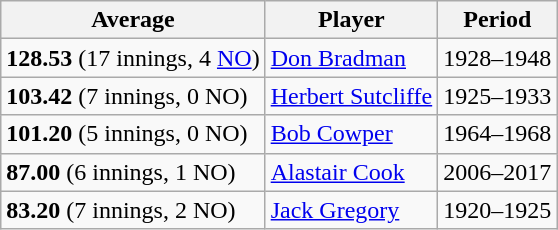<table class="wikitable">
<tr>
<th>Average</th>
<th>Player</th>
<th>Period</th>
</tr>
<tr>
<td><strong>128.53</strong> (17 innings, 4 <a href='#'>NO</a>)</td>
<td> <a href='#'>Don Bradman</a></td>
<td>1928–1948</td>
</tr>
<tr>
<td><strong>103.42</strong> (7 innings, 0 NO)</td>
<td> <a href='#'>Herbert Sutcliffe</a></td>
<td>1925–1933</td>
</tr>
<tr>
<td><strong>101.20</strong> (5 innings, 0 NO)</td>
<td> <a href='#'>Bob Cowper</a></td>
<td>1964–1968</td>
</tr>
<tr>
<td><strong>87.00</strong> (6 innings, 1 NO)</td>
<td> <a href='#'>Alastair Cook</a></td>
<td>2006–2017</td>
</tr>
<tr>
<td><strong>83.20</strong> (7 innings, 2 NO)</td>
<td> <a href='#'>Jack Gregory</a></td>
<td>1920–1925</td>
</tr>
</table>
